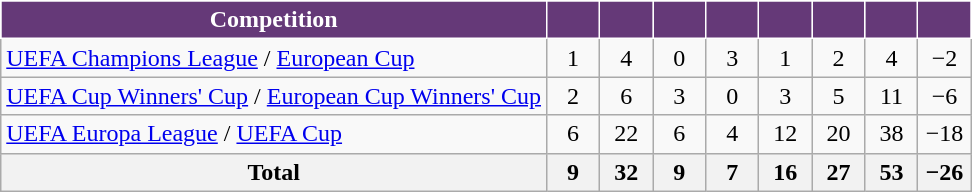<table class="wikitable" style="text-align:center">
<tr>
<th style="background:#653978;color:#ffffff;border:1px solid #ffffff">Competition</th>
<th style="background:#653978;color:#ffffff;border:1px solid #ffffff;width:28px"></th>
<th style="background:#653978;color:#ffffff;border:1px solid #ffffff;width:28px"></th>
<th style="background:#653978;color:#ffffff;border:1px solid #ffffff;width:28px"></th>
<th style="background:#653978;color:#ffffff;border:1px solid #ffffff;width:28px"></th>
<th style="background:#653978;color:#ffffff;border:1px solid #ffffff;width:28px"></th>
<th style="background:#653978;color:#ffffff;border:1px solid #ffffff;width:28px"></th>
<th style="background:#653978;color:#ffffff;border:1px solid #ffffff;width:28px"></th>
<th style="background:#653978;color:#ffffff;border:1px solid #ffffff;width:28px"></th>
</tr>
<tr>
<td align=left><a href='#'>UEFA Champions League</a> / <a href='#'>European Cup</a></td>
<td>1</td>
<td>4</td>
<td>0</td>
<td>3</td>
<td>1</td>
<td>2</td>
<td>4</td>
<td>−2</td>
</tr>
<tr>
<td align=left><a href='#'>UEFA Cup Winners' Cup</a> / <a href='#'>European Cup Winners' Cup</a></td>
<td>2</td>
<td>6</td>
<td>3</td>
<td>0</td>
<td>3</td>
<td>5</td>
<td>11</td>
<td>−6</td>
</tr>
<tr>
<td align=left><a href='#'>UEFA Europa League</a> / <a href='#'>UEFA Cup</a></td>
<td>6</td>
<td>22</td>
<td>6</td>
<td>4</td>
<td>12</td>
<td>20</td>
<td>38</td>
<td>−18</td>
</tr>
<tr>
<th>Total</th>
<th>9</th>
<th>32</th>
<th>9</th>
<th>7</th>
<th>16</th>
<th>27</th>
<th>53</th>
<th>−26</th>
</tr>
</table>
